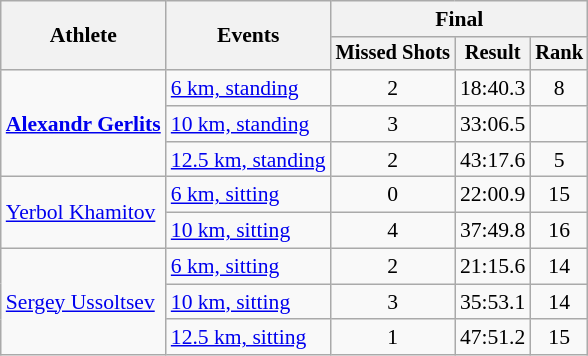<table class="wikitable" style="font-size:90%">
<tr>
<th rowspan="2">Athlete</th>
<th rowspan="2">Events</th>
<th colspan="5">Final</th>
</tr>
<tr style="font-size:95%">
<th>Missed Shots</th>
<th>Result</th>
<th>Rank</th>
</tr>
<tr align=center>
<td style="text-align:left;" rowspan="3"><strong><a href='#'>Alexandr Gerlits</a></strong></td>
<td align=left><a href='#'>6 km, standing</a></td>
<td>2</td>
<td>18:40.3</td>
<td>8</td>
</tr>
<tr align=center>
<td align=left><a href='#'>10 km, standing</a></td>
<td>3</td>
<td>33:06.5</td>
<td></td>
</tr>
<tr align=center>
<td align=left><a href='#'>12.5 km, standing</a></td>
<td>2</td>
<td>43:17.6</td>
<td>5</td>
</tr>
<tr align=center>
<td style="text-align:left;" rowspan="2"><a href='#'>Yerbol Khamitov</a></td>
<td align=left><a href='#'>6 km, sitting</a></td>
<td>0</td>
<td>22:00.9</td>
<td>15</td>
</tr>
<tr align=center>
<td align=left><a href='#'>10 km, sitting</a></td>
<td>4</td>
<td>37:49.8</td>
<td>16</td>
</tr>
<tr align=center>
<td style="text-align:left;" rowspan="3"><a href='#'>Sergey Ussoltsev</a></td>
<td align=left><a href='#'>6 km, sitting</a></td>
<td>2</td>
<td>21:15.6</td>
<td>14</td>
</tr>
<tr align=center>
<td align=left><a href='#'>10 km, sitting</a></td>
<td>3</td>
<td>35:53.1</td>
<td>14</td>
</tr>
<tr align=center>
<td align=left><a href='#'>12.5 km, sitting</a></td>
<td>1</td>
<td>47:51.2</td>
<td>15</td>
</tr>
</table>
